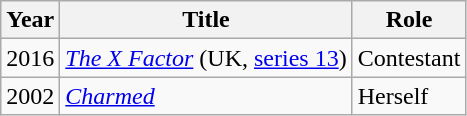<table class="wikitable sortable">
<tr>
<th>Year</th>
<th>Title</th>
<th class="unsortable">Role</th>
</tr>
<tr>
<td>2016</td>
<td><em><a href='#'>The X Factor</a></em> (UK, <a href='#'>series 13</a>)</td>
<td>Contestant</td>
</tr>
<tr>
<td>2002</td>
<td><em><a href='#'>Charmed</a></em></td>
<td>Herself</td>
</tr>
</table>
